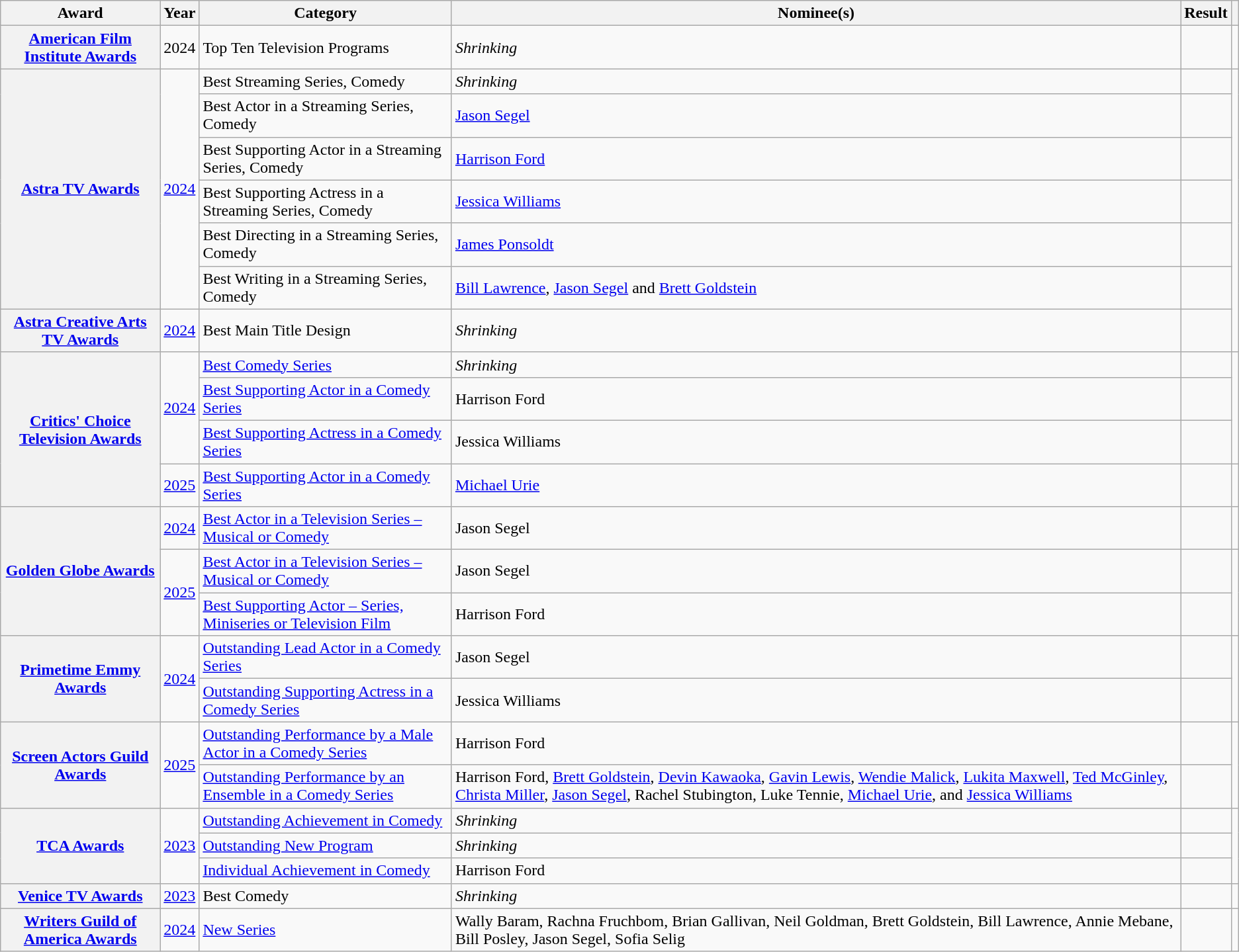<table class="wikitable plainrowheaders sortable col6center">
<tr>
<th scope="col">Award</th>
<th scope="col">Year</th>
<th scope="col">Category</th>
<th scope="col">Nominee(s)</th>
<th scope="col">Result</th>
<th scope="col" class="unsortable"></th>
</tr>
<tr>
<th scope="rowgroup"><a href='#'>American Film Institute Awards</a></th>
<td align="center">2024</td>
<td>Top Ten Television Programs</td>
<td><em>Shrinking</em></td>
<td></td>
<td align="center"></td>
</tr>
<tr>
<th scope="rowgroup" rowspan="6"><a href='#'>Astra TV Awards</a></th>
<td align="center" rowspan="6"><a href='#'>2024</a></td>
<td>Best Streaming Series, Comedy</td>
<td><em>Shrinking</em></td>
<td></td>
<td align="center" rowspan="7"></td>
</tr>
<tr>
<td>Best Actor in a Streaming Series, Comedy</td>
<td><a href='#'>Jason Segel</a></td>
<td></td>
</tr>
<tr>
<td>Best Supporting Actor in a Streaming Series, Comedy</td>
<td><a href='#'>Harrison Ford</a></td>
<td></td>
</tr>
<tr>
<td>Best Supporting Actress in a Streaming Series, Comedy</td>
<td><a href='#'>Jessica Williams</a></td>
<td></td>
</tr>
<tr>
<td>Best Directing in a Streaming Series, Comedy</td>
<td><a href='#'>James Ponsoldt</a> </td>
<td></td>
</tr>
<tr>
<td>Best Writing in a Streaming Series, Comedy</td>
<td><a href='#'>Bill Lawrence</a>, <a href='#'>Jason Segel</a> and <a href='#'>Brett Goldstein</a> </td>
<td></td>
</tr>
<tr>
<th scope="rowgroup"><a href='#'>Astra Creative Arts TV Awards</a></th>
<td align="center"><a href='#'>2024</a></td>
<td>Best Main Title Design</td>
<td><em>Shrinking</em></td>
<td></td>
</tr>
<tr>
<th scope="rowgroup" rowspan="4"><a href='#'>Critics' Choice Television Awards</a></th>
<td align="center" rowspan="3"><a href='#'>2024</a></td>
<td><a href='#'>Best Comedy Series</a></td>
<td><em>Shrinking</em></td>
<td></td>
<td align="center" rowspan="3"></td>
</tr>
<tr>
<td><a href='#'>Best Supporting Actor in a Comedy Series</a></td>
<td>Harrison Ford</td>
<td></td>
</tr>
<tr>
<td><a href='#'>Best Supporting Actress in a Comedy Series</a></td>
<td>Jessica Williams</td>
<td></td>
</tr>
<tr>
<td style="text-align:center;"><a href='#'>2025</a></td>
<td><a href='#'>Best Supporting Actor in a Comedy Series</a></td>
<td><a href='#'>Michael Urie</a></td>
<td></td>
<td align="center"></td>
</tr>
<tr>
<th scope="rowgroup" rowspan="3"><a href='#'>Golden Globe Awards</a></th>
<td align="center"><a href='#'>2024</a></td>
<td><a href='#'>Best Actor in a Television Series – Musical or Comedy</a></td>
<td>Jason Segel</td>
<td></td>
<td align="center"></td>
</tr>
<tr>
<td style="text-align:center;" rowspan="2"><a href='#'>2025</a></td>
<td><a href='#'>Best Actor in a Television Series – Musical or Comedy</a></td>
<td>Jason Segel</td>
<td></td>
<td align="center" rowspan="2"></td>
</tr>
<tr>
<td><a href='#'>Best Supporting Actor – Series, Miniseries or Television Film</a></td>
<td>Harrison Ford</td>
<td></td>
</tr>
<tr>
<th scope="rowgroup" rowspan="2"><a href='#'>Primetime Emmy Awards</a></th>
<td align="center" rowspan="2"><a href='#'>2024</a></td>
<td><a href='#'>Outstanding Lead Actor in a Comedy Series</a></td>
<td>Jason Segel</td>
<td></td>
<td rowspan="2" align="center"></td>
</tr>
<tr>
<td><a href='#'>Outstanding Supporting Actress in a Comedy Series</a></td>
<td>Jessica Williams</td>
<td></td>
</tr>
<tr>
<th scope="rowgroup" rowspan="2"><a href='#'>Screen Actors Guild Awards</a></th>
<td align="center" rowspan="2"><a href='#'>2025</a></td>
<td><a href='#'>Outstanding Performance by a Male Actor in a Comedy Series</a></td>
<td>Harrison Ford</td>
<td></td>
<td rowspan="2" align="center"></td>
</tr>
<tr>
<td><a href='#'>Outstanding Performance by an Ensemble in a Comedy Series</a></td>
<td>Harrison Ford, <a href='#'>Brett Goldstein</a>, <a href='#'>Devin Kawaoka</a>, <a href='#'>Gavin Lewis</a>, <a href='#'>Wendie Malick</a>, <a href='#'>Lukita Maxwell</a>, <a href='#'>Ted McGinley</a>, <a href='#'>Christa Miller</a>, <a href='#'>Jason Segel</a>, Rachel Stubington, Luke Tennie, <a href='#'>Michael Urie</a>, and <a href='#'>Jessica Williams</a></td>
<td></td>
</tr>
<tr>
<th scope="rowgroup" rowspan="3"><a href='#'>TCA Awards</a></th>
<td align="center" rowspan="3"><a href='#'>2023</a></td>
<td><a href='#'>Outstanding Achievement in Comedy</a></td>
<td><em>Shrinking</em></td>
<td></td>
<td align="center" rowspan="3"></td>
</tr>
<tr>
<td><a href='#'>Outstanding New Program</a></td>
<td><em>Shrinking</em></td>
<td></td>
</tr>
<tr>
<td><a href='#'>Individual Achievement in Comedy</a></td>
<td>Harrison Ford</td>
<td></td>
</tr>
<tr>
<th scope="rowgroup"><a href='#'>Venice TV Awards</a></th>
<td align="center"><a href='#'>2023</a></td>
<td>Best Comedy</td>
<td><em>Shrinking</em></td>
<td></td>
<td align="center"></td>
</tr>
<tr>
<th scope="rowgroup"><a href='#'>Writers Guild of America Awards</a></th>
<td align="center"><a href='#'>2024</a></td>
<td><a href='#'>New Series</a></td>
<td>Wally Baram, Rachna Fruchbom, Brian Gallivan, Neil Goldman, Brett Goldstein, Bill Lawrence, Annie Mebane, Bill Posley, Jason Segel, Sofia Selig</td>
<td></td>
<td style="text-align:center"></td>
</tr>
</table>
